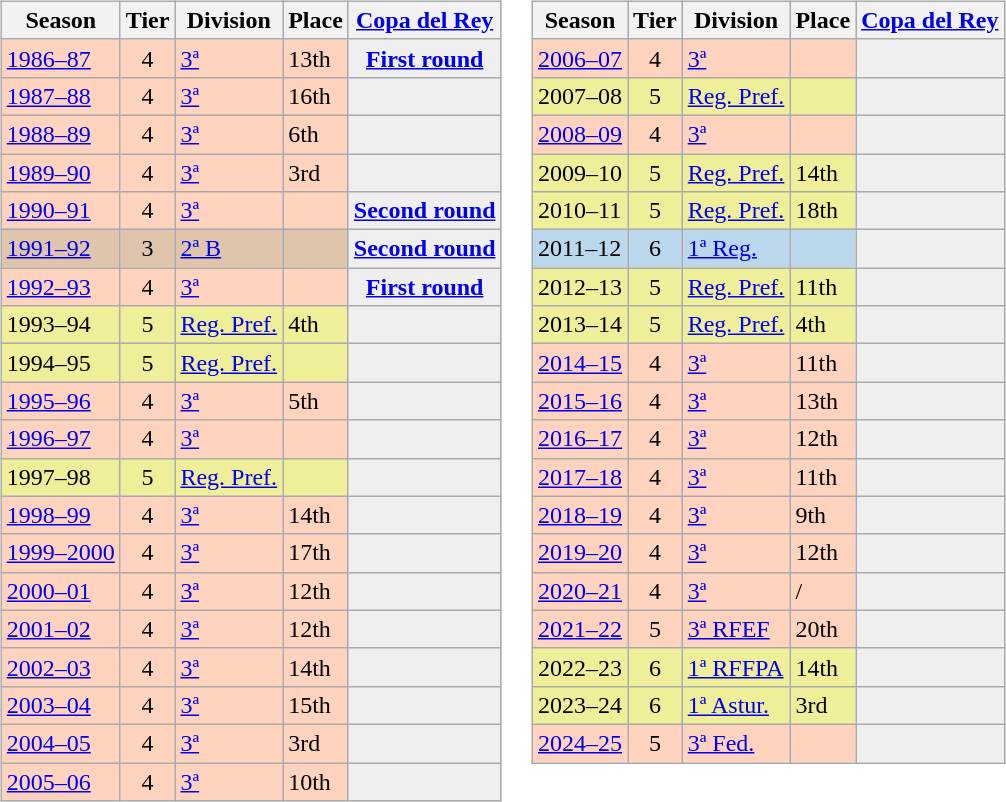<table>
<tr>
<td valign="top" width=0%><br><table class="wikitable">
<tr style="background:#f0f6fa;">
<th>Season</th>
<th>Tier</th>
<th>Division</th>
<th>Place</th>
<th><a href='#'>Copa del Rey</a></th>
</tr>
<tr>
<td style="background:#FFD3BD;"><a href='#'>1986–87</a></td>
<td style="background:#FFD3BD;" align="center">4</td>
<td style="background:#FFD3BD;"><a href='#'>3ª</a></td>
<td style="background:#FFD3BD;">13th</td>
<th style="background:#efefef;"><a href='#'>First round</a></th>
</tr>
<tr>
<td style="background:#FFD3BD;"><a href='#'>1987–88</a></td>
<td style="background:#FFD3BD;" align="center">4</td>
<td style="background:#FFD3BD;"><a href='#'>3ª</a></td>
<td style="background:#FFD3BD;">16th</td>
<td style="background:#efefef;"></td>
</tr>
<tr>
<td style="background:#FFD3BD;"><a href='#'>1988–89</a></td>
<td style="background:#FFD3BD;" align="center">4</td>
<td style="background:#FFD3BD;"><a href='#'>3ª</a></td>
<td style="background:#FFD3BD;">6th</td>
<th style="background:#efefef;"></th>
</tr>
<tr>
<td style="background:#FFD3BD;"><a href='#'>1989–90</a></td>
<td style="background:#FFD3BD;" align="center">4</td>
<td style="background:#FFD3BD;"><a href='#'>3ª</a></td>
<td style="background:#FFD3BD;">3rd</td>
<th style="background:#efefef;"></th>
</tr>
<tr>
<td style="background:#FFD3BD;"><a href='#'>1990–91</a></td>
<td style="background:#FFD3BD;" align="center">4</td>
<td style="background:#FFD3BD;"><a href='#'>3ª</a></td>
<td style="background:#FFD3BD;"></td>
<th style="background:#efefef;"><a href='#'>Second round</a></th>
</tr>
<tr>
<td style="background:#DEC5AB;"><a href='#'>1991–92</a></td>
<td style="background:#DEC5AB;" align="center">3</td>
<td style="background:#DEC5AB;"><a href='#'>2ª B</a></td>
<td style="background:#DEC5AB;"></td>
<th style="background:#efefef;"><a href='#'>Second round</a></th>
</tr>
<tr>
<td style="background:#FFD3BD;"><a href='#'>1992–93</a></td>
<td style="background:#FFD3BD;" align="center">4</td>
<td style="background:#FFD3BD;"><a href='#'>3ª</a></td>
<td style="background:#FFD3BD;"></td>
<th style="background:#efefef;"><a href='#'>First round</a></th>
</tr>
<tr>
<td style="background:#EFEF99;">1993–94</td>
<td style="background:#EFEF99;" align="center">5</td>
<td style="background:#EFEF99;"><a href='#'>Reg. Pref.</a></td>
<td style="background:#EFEF99;">4th</td>
<th style="background:#efefef;"></th>
</tr>
<tr>
<td style="background:#EFEF99;">1994–95</td>
<td style="background:#EFEF99;" align="center">5</td>
<td style="background:#EFEF99;"><a href='#'>Reg. Pref.</a></td>
<td style="background:#EFEF99;"></td>
<th style="background:#efefef;"></th>
</tr>
<tr>
<td style="background:#FFD3BD;"><a href='#'>1995–96</a></td>
<td style="background:#FFD3BD;" align="center">4</td>
<td style="background:#FFD3BD;"><a href='#'>3ª</a></td>
<td style="background:#FFD3BD;">5th</td>
<td style="background:#efefef;"></td>
</tr>
<tr>
<td style="background:#FFD3BD;"><a href='#'>1996–97</a></td>
<td style="background:#FFD3BD;" align="center">4</td>
<td style="background:#FFD3BD;"><a href='#'>3ª</a></td>
<td style="background:#FFD3BD;"></td>
<th style="background:#efefef;"></th>
</tr>
<tr>
<td style="background:#EFEF99;">1997–98</td>
<td style="background:#EFEF99;" align="center">5</td>
<td style="background:#EFEF99;"><a href='#'>Reg. Pref.</a></td>
<td style="background:#EFEF99;"></td>
<th style="background:#efefef;"></th>
</tr>
<tr>
<td style="background:#FFD3BD;"><a href='#'>1998–99</a></td>
<td style="background:#FFD3BD;" align="center">4</td>
<td style="background:#FFD3BD;"><a href='#'>3ª</a></td>
<td style="background:#FFD3BD;">14th</td>
<th style="background:#efefef;"></th>
</tr>
<tr>
<td style="background:#FFD3BD;"><a href='#'>1999–2000</a></td>
<td style="background:#FFD3BD;" align="center">4</td>
<td style="background:#FFD3BD;"><a href='#'>3ª</a></td>
<td style="background:#FFD3BD;">17th</td>
<th style="background:#efefef;"></th>
</tr>
<tr>
<td style="background:#FFD3BD;"><a href='#'>2000–01</a></td>
<td style="background:#FFD3BD;" align="center">4</td>
<td style="background:#FFD3BD;"><a href='#'>3ª</a></td>
<td style="background:#FFD3BD;">12th</td>
<td style="background:#efefef;"></td>
</tr>
<tr>
<td style="background:#FFD3BD;"><a href='#'>2001–02</a></td>
<td style="background:#FFD3BD;" align="center">4</td>
<td style="background:#FFD3BD;"><a href='#'>3ª</a></td>
<td style="background:#FFD3BD;">12th</td>
<td style="background:#efefef;"></td>
</tr>
<tr>
<td style="background:#FFD3BD;"><a href='#'>2002–03</a></td>
<td style="background:#FFD3BD;" align="center">4</td>
<td style="background:#FFD3BD;"><a href='#'>3ª</a></td>
<td style="background:#FFD3BD;">14th</td>
<td style="background:#efefef;"></td>
</tr>
<tr>
<td style="background:#FFD3BD;"><a href='#'>2003–04</a></td>
<td style="background:#FFD3BD;" align="center">4</td>
<td style="background:#FFD3BD;"><a href='#'>3ª</a></td>
<td style="background:#FFD3BD;">15th</td>
<th style="background:#efefef;"></th>
</tr>
<tr>
<td style="background:#FFD3BD;"><a href='#'>2004–05</a></td>
<td style="background:#FFD3BD;" align="center">4</td>
<td style="background:#FFD3BD;"><a href='#'>3ª</a></td>
<td style="background:#FFD3BD;">3rd</td>
<th style="background:#efefef;"></th>
</tr>
<tr>
<td style="background:#FFD3BD;"><a href='#'>2005–06</a></td>
<td style="background:#FFD3BD;" align="center">4</td>
<td style="background:#FFD3BD;"><a href='#'>3ª</a></td>
<td style="background:#FFD3BD;">10th</td>
<th style="background:#efefef;"></th>
</tr>
</table>
</td>
<td valign="top" width=0%><br><table class="wikitable">
<tr style="background:#f0f6fa;">
<th>Season</th>
<th>Tier</th>
<th>Division</th>
<th>Place</th>
<th><a href='#'>Copa del Rey</a></th>
</tr>
<tr>
<td style="background:#FFD3BD;"><a href='#'>2006–07</a></td>
<td style="background:#FFD3BD;" align="center">4</td>
<td style="background:#FFD3BD;"><a href='#'>3ª</a></td>
<td style="background:#FFD3BD;"></td>
<td style="background:#efefef;"></td>
</tr>
<tr>
<td style="background:#EFEF99;">2007–08</td>
<td style="background:#EFEF99;" align="center">5</td>
<td style="background:#EFEF99;"><a href='#'>Reg. Pref.</a></td>
<td style="background:#EFEF99;"></td>
<th style="background:#efefef;"></th>
</tr>
<tr>
<td style="background:#FFD3BD;"><a href='#'>2008–09</a></td>
<td style="background:#FFD3BD;" align="center">4</td>
<td style="background:#FFD3BD;"><a href='#'>3ª</a></td>
<td style="background:#FFD3BD;"></td>
<td style="background:#efefef;"></td>
</tr>
<tr>
<td style="background:#EFEF99;">2009–10</td>
<td style="background:#EFEF99;" align="center">5</td>
<td style="background:#EFEF99;"><a href='#'>Reg. Pref.</a></td>
<td style="background:#EFEF99;">14th</td>
<th style="background:#efefef;"></th>
</tr>
<tr>
<td style="background:#EFEF99;">2010–11</td>
<td style="background:#EFEF99;" align="center">5</td>
<td style="background:#EFEF99;"><a href='#'>Reg. Pref.</a></td>
<td style="background:#EFEF99;">18th</td>
<th style="background:#efefef;"></th>
</tr>
<tr>
<td style="background:#BBD7EC;">2011–12</td>
<td style="background:#BBD7EC;" align="center">6</td>
<td style="background:#BBD7EC;"><a href='#'>1ª Reg.</a></td>
<td style="background:#BBD7EC;"></td>
<th style="background:#efefef;"></th>
</tr>
<tr>
<td style="background:#EFEF99;">2012–13</td>
<td style="background:#EFEF99;" align="center">5</td>
<td style="background:#EFEF99;"><a href='#'>Reg. Pref.</a></td>
<td style="background:#EFEF99;">11th</td>
<th style="background:#efefef;"></th>
</tr>
<tr>
<td style="background:#EFEF99;">2013–14</td>
<td style="background:#EFEF99;" align="center">5</td>
<td style="background:#EFEF99;"><a href='#'>Reg. Pref.</a></td>
<td style="background:#EFEF99;">4th</td>
<th style="background:#efefef;"></th>
</tr>
<tr>
<td style="background:#FFD3BD;"><a href='#'>2014–15</a></td>
<td style="background:#FFD3BD;" align="center">4</td>
<td style="background:#FFD3BD;"><a href='#'>3ª</a></td>
<td style="background:#FFD3BD;">11th</td>
<th style="background:#efefef;"></th>
</tr>
<tr>
<td style="background:#FFD3BD;"><a href='#'>2015–16</a></td>
<td style="background:#FFD3BD;" align="center">4</td>
<td style="background:#FFD3BD;"><a href='#'>3ª</a></td>
<td style="background:#FFD3BD;">13th</td>
<td style="background:#efefef;"></td>
</tr>
<tr>
<td style="background:#FFD3BD;"><a href='#'>2016–17</a></td>
<td style="background:#FFD3BD;" align="center">4</td>
<td style="background:#FFD3BD;"><a href='#'>3ª</a></td>
<td style="background:#FFD3BD;">12th</td>
<td style="background:#efefef;"></td>
</tr>
<tr>
<td style="background:#FFD3BD;"><a href='#'>2017–18</a></td>
<td style="background:#FFD3BD;" align="center">4</td>
<td style="background:#FFD3BD;"><a href='#'>3ª</a></td>
<td style="background:#FFD3BD;">11th</td>
<td style="background:#efefef;"></td>
</tr>
<tr>
<td style="background:#FFD3BD;"><a href='#'>2018–19</a></td>
<td style="background:#FFD3BD;" align="center">4</td>
<td style="background:#FFD3BD;"><a href='#'>3ª</a></td>
<td style="background:#FFD3BD;">9th</td>
<th style="background:#efefef;"></th>
</tr>
<tr>
<td style="background:#FFD3BD;"><a href='#'>2019–20</a></td>
<td style="background:#FFD3BD;" align="center">4</td>
<td style="background:#FFD3BD;"><a href='#'>3ª</a></td>
<td style="background:#FFD3BD;">12th</td>
<th style="background:#efefef;"></th>
</tr>
<tr>
<td style="background:#FFD3BD;"><a href='#'>2020–21</a></td>
<td style="background:#FFD3BD;" align="center">4</td>
<td style="background:#FFD3BD;"><a href='#'>3ª</a></td>
<td style="background:#FFD3BD;"> / </td>
<th style="background:#efefef;"></th>
</tr>
<tr>
<td style="background:#FFD3BD;"><a href='#'>2021–22</a></td>
<td style="background:#FFD3BD;" align="center">5</td>
<td style="background:#FFD3BD;"><a href='#'>3ª RFEF</a></td>
<td style="background:#FFD3BD;">20th</td>
<th style="background:#efefef;"></th>
</tr>
<tr>
<td style="background:#EFEF99;">2022–23</td>
<td style="background:#EFEF99;" align="center">6</td>
<td style="background:#EFEF99;"><a href='#'>1ª RFFPA</a></td>
<td style="background:#EFEF99;">14th</td>
<th style="background:#efefef;"></th>
</tr>
<tr>
<td style="background:#EFEF99;">2023–24</td>
<td style="background:#EFEF99;" align="center">6</td>
<td style="background:#EFEF99;"><a href='#'>1ª Astur.</a></td>
<td style="background:#EFEF99;">3rd</td>
<th style="background:#efefef;"></th>
</tr>
<tr>
<td style="background:#FFD3BD;"><a href='#'>2024–25</a></td>
<td style="background:#FFD3BD;" align="center">5</td>
<td style="background:#FFD3BD;"><a href='#'>3ª Fed.</a></td>
<td style="background:#FFD3BD;"></td>
<th style="background:#efefef;"></th>
</tr>
</table>
</td>
</tr>
</table>
